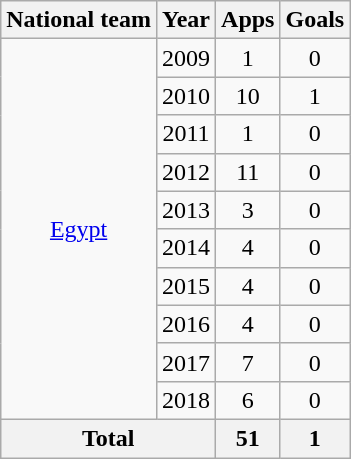<table class="wikitable" style="text-align:center">
<tr>
<th>National team</th>
<th>Year</th>
<th>Apps</th>
<th>Goals</th>
</tr>
<tr>
<td rowspan="10"><a href='#'>Egypt</a></td>
<td>2009</td>
<td>1</td>
<td>0</td>
</tr>
<tr>
<td>2010</td>
<td>10</td>
<td>1</td>
</tr>
<tr>
<td>2011</td>
<td>1</td>
<td>0</td>
</tr>
<tr>
<td>2012</td>
<td>11</td>
<td>0</td>
</tr>
<tr>
<td>2013</td>
<td>3</td>
<td>0</td>
</tr>
<tr>
<td>2014</td>
<td>4</td>
<td>0</td>
</tr>
<tr>
<td>2015</td>
<td>4</td>
<td>0</td>
</tr>
<tr>
<td>2016</td>
<td>4</td>
<td>0</td>
</tr>
<tr>
<td>2017</td>
<td>7</td>
<td>0</td>
</tr>
<tr>
<td>2018</td>
<td>6</td>
<td>0</td>
</tr>
<tr>
<th colspan="2">Total</th>
<th>51</th>
<th>1</th>
</tr>
</table>
